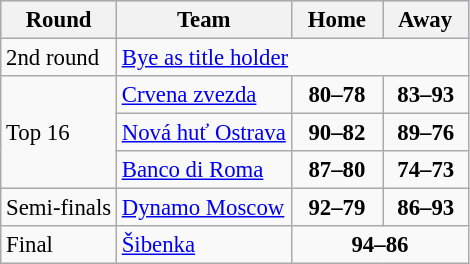<table class="wikitable" style="text-align: left; font-size:95%">
<tr style="background:#ccf;">
<th>Round</th>
<th>Team</th>
<th>  Home  </th>
<th>  Away  </th>
</tr>
<tr>
<td>2nd round</td>
<td colspan=3><a href='#'>Bye as title holder</a></td>
</tr>
<tr>
<td rowspan=3>Top 16</td>
<td> <a href='#'>Crvena zvezda</a></td>
<td style="text-align:center;"><strong>80–78</strong></td>
<td style="text-align:center;"><strong>83–93</strong></td>
</tr>
<tr>
<td> <a href='#'>Nová huť Ostrava</a></td>
<td style="text-align:center;"><strong>90–82</strong></td>
<td style="text-align:center;"><strong>89–76</strong></td>
</tr>
<tr>
<td> <a href='#'>Banco di Roma</a></td>
<td style="text-align:center;"><strong>87–80</strong></td>
<td style="text-align:center;"><strong>74–73</strong></td>
</tr>
<tr>
<td>Semi-finals</td>
<td> <a href='#'>Dynamo Moscow</a></td>
<td style="text-align:center;"><strong>92–79</strong></td>
<td style="text-align:center;"><strong>86–93</strong></td>
</tr>
<tr>
<td>Final</td>
<td> <a href='#'>Šibenka</a></td>
<td colspan="2" style="text-align:center;"><strong>94–86</strong></td>
</tr>
</table>
